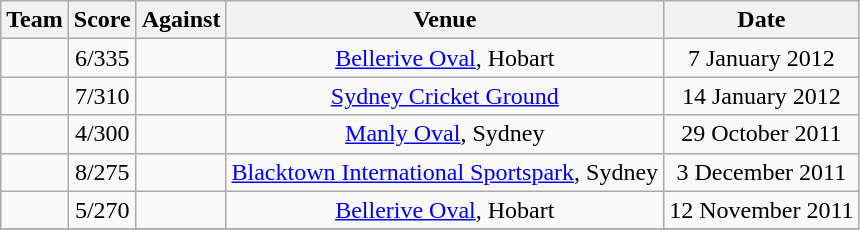<table class="wikitable sortable" style="text-align:center">
<tr>
<th class="unsortable">Team</th>
<th>Score</th>
<th>Against</th>
<th>Venue</th>
<th>Date</th>
</tr>
<tr>
<td style="text-align:left;"></td>
<td>6/335</td>
<td style="text-align:left;"></td>
<td><a href='#'>Bellerive Oval</a>, Hobart</td>
<td>7 January 2012</td>
</tr>
<tr>
<td style="text-align:left;"></td>
<td>7/310</td>
<td style="text-align:left;"></td>
<td><a href='#'>Sydney Cricket Ground</a></td>
<td>14 January 2012</td>
</tr>
<tr>
<td style="text-align:left;"></td>
<td>4/300</td>
<td style="text-align:left;"></td>
<td><a href='#'>Manly Oval</a>, Sydney</td>
<td>29 October 2011</td>
</tr>
<tr>
<td style="text-align:left;"></td>
<td>8/275</td>
<td style="text-align:left;"></td>
<td><a href='#'>Blacktown International Sportspark</a>, Sydney</td>
<td>3 December 2011</td>
</tr>
<tr>
<td style="text-align:left;"></td>
<td>5/270</td>
<td style="text-align:left;"></td>
<td><a href='#'>Bellerive Oval</a>, Hobart</td>
<td>12 November 2011</td>
</tr>
<tr>
</tr>
</table>
